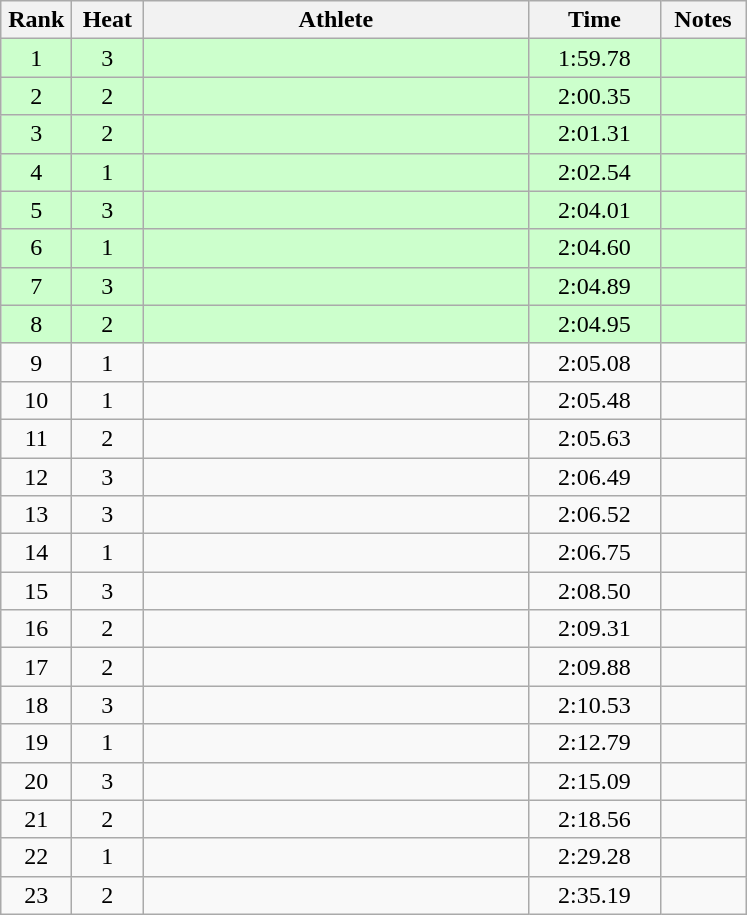<table class="wikitable" style="text-align:center">
<tr>
<th width=40>Rank</th>
<th width=40>Heat</th>
<th width=250>Athlete</th>
<th width=80>Time</th>
<th width=50>Notes</th>
</tr>
<tr bgcolor=ccffcc>
<td>1</td>
<td>3</td>
<td align=left></td>
<td>1:59.78</td>
<td></td>
</tr>
<tr bgcolor=ccffcc>
<td>2</td>
<td>2</td>
<td align=left></td>
<td>2:00.35</td>
<td></td>
</tr>
<tr bgcolor=ccffcc>
<td>3</td>
<td>2</td>
<td align=left></td>
<td>2:01.31</td>
<td></td>
</tr>
<tr bgcolor=ccffcc>
<td>4</td>
<td>1</td>
<td align=left></td>
<td>2:02.54</td>
<td></td>
</tr>
<tr bgcolor=ccffcc>
<td>5</td>
<td>3</td>
<td align=left></td>
<td>2:04.01</td>
<td></td>
</tr>
<tr bgcolor=ccffcc>
<td>6</td>
<td>1</td>
<td align=left></td>
<td>2:04.60</td>
<td></td>
</tr>
<tr bgcolor=ccffcc>
<td>7</td>
<td>3</td>
<td align=left></td>
<td>2:04.89</td>
<td></td>
</tr>
<tr bgcolor=ccffcc>
<td>8</td>
<td>2</td>
<td align=left></td>
<td>2:04.95</td>
<td></td>
</tr>
<tr>
<td>9</td>
<td>1</td>
<td align=left></td>
<td>2:05.08</td>
<td></td>
</tr>
<tr>
<td>10</td>
<td>1</td>
<td align=left></td>
<td>2:05.48</td>
<td></td>
</tr>
<tr>
<td>11</td>
<td>2</td>
<td align=left></td>
<td>2:05.63</td>
<td></td>
</tr>
<tr>
<td>12</td>
<td>3</td>
<td align=left></td>
<td>2:06.49</td>
<td></td>
</tr>
<tr>
<td>13</td>
<td>3</td>
<td align=left></td>
<td>2:06.52</td>
<td></td>
</tr>
<tr>
<td>14</td>
<td>1</td>
<td align=left></td>
<td>2:06.75</td>
<td></td>
</tr>
<tr>
<td>15</td>
<td>3</td>
<td align=left></td>
<td>2:08.50</td>
<td></td>
</tr>
<tr>
<td>16</td>
<td>2</td>
<td align=left></td>
<td>2:09.31</td>
<td></td>
</tr>
<tr>
<td>17</td>
<td>2</td>
<td align=left></td>
<td>2:09.88</td>
<td></td>
</tr>
<tr>
<td>18</td>
<td>3</td>
<td align=left></td>
<td>2:10.53</td>
<td></td>
</tr>
<tr>
<td>19</td>
<td>1</td>
<td align=left></td>
<td>2:12.79</td>
<td></td>
</tr>
<tr>
<td>20</td>
<td>3</td>
<td align=left></td>
<td>2:15.09</td>
<td></td>
</tr>
<tr>
<td>21</td>
<td>2</td>
<td align=left></td>
<td>2:18.56</td>
<td></td>
</tr>
<tr>
<td>22</td>
<td>1</td>
<td align=left></td>
<td>2:29.28</td>
<td></td>
</tr>
<tr>
<td>23</td>
<td>2</td>
<td align=left></td>
<td>2:35.19</td>
<td></td>
</tr>
</table>
